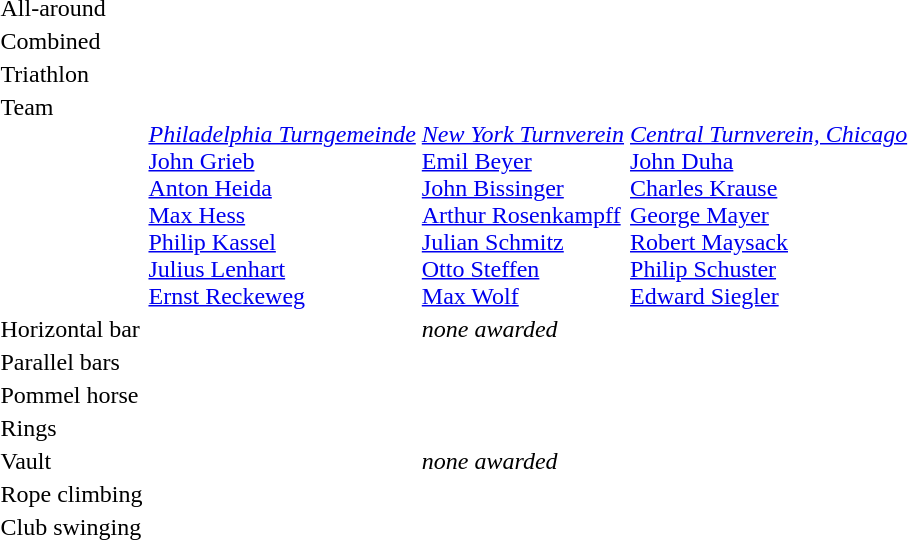<table>
<tr>
<td>All-around<br></td>
<td></td>
<td></td>
<td></td>
</tr>
<tr>
<td>Combined<br></td>
<td></td>
<td></td>
<td></td>
</tr>
<tr>
<td>Triathlon<br></td>
<td></td>
<td></td>
<td></td>
</tr>
<tr valign="top">
<td>Team<br></td>
<td><br><em><a href='#'>Philadelphia Turngemeinde</a></em><br><a href='#'>John Grieb</a><br><a href='#'>Anton Heida</a><br><a href='#'>Max Hess</a><br><a href='#'>Philip Kassel</a><br><a href='#'>Julius Lenhart</a><br><a href='#'>Ernst Reckeweg</a></td>
<td><br><em><a href='#'>New York Turnverein</a></em><br><a href='#'>Emil Beyer</a><br><a href='#'>John Bissinger</a><br><a href='#'>Arthur Rosenkampff</a><br><a href='#'>Julian Schmitz</a><br><a href='#'>Otto Steffen</a><br><a href='#'>Max Wolf</a></td>
<td><br><em><a href='#'>Central Turnverein, Chicago</a></em><br><a href='#'>John Duha</a><br><a href='#'>Charles Krause</a><br><a href='#'>George Mayer</a><br><a href='#'>Robert Maysack</a><br><a href='#'>Philip Schuster</a><br><a href='#'>Edward Siegler</a></td>
</tr>
<tr valign="top">
<td rowspan=2>Horizontal bar<br></td>
<td></td>
<td rowspan=2><em>none awarded</em></td>
<td rowspan=2></td>
</tr>
<tr>
<td></td>
</tr>
<tr>
<td>Parallel bars<br></td>
<td></td>
<td></td>
<td></td>
</tr>
<tr>
<td>Pommel horse<br></td>
<td></td>
<td></td>
<td></td>
</tr>
<tr>
<td>Rings<br></td>
<td></td>
<td></td>
<td></td>
</tr>
<tr valign="top">
<td rowspan=2>Vault<br></td>
<td></td>
<td rowspan=2><em>none awarded</em></td>
<td rowspan=2></td>
</tr>
<tr>
<td></td>
</tr>
<tr>
<td>Rope climbing<br></td>
<td></td>
<td></td>
<td></td>
</tr>
<tr>
<td>Club swinging<br></td>
<td></td>
<td></td>
<td></td>
</tr>
</table>
